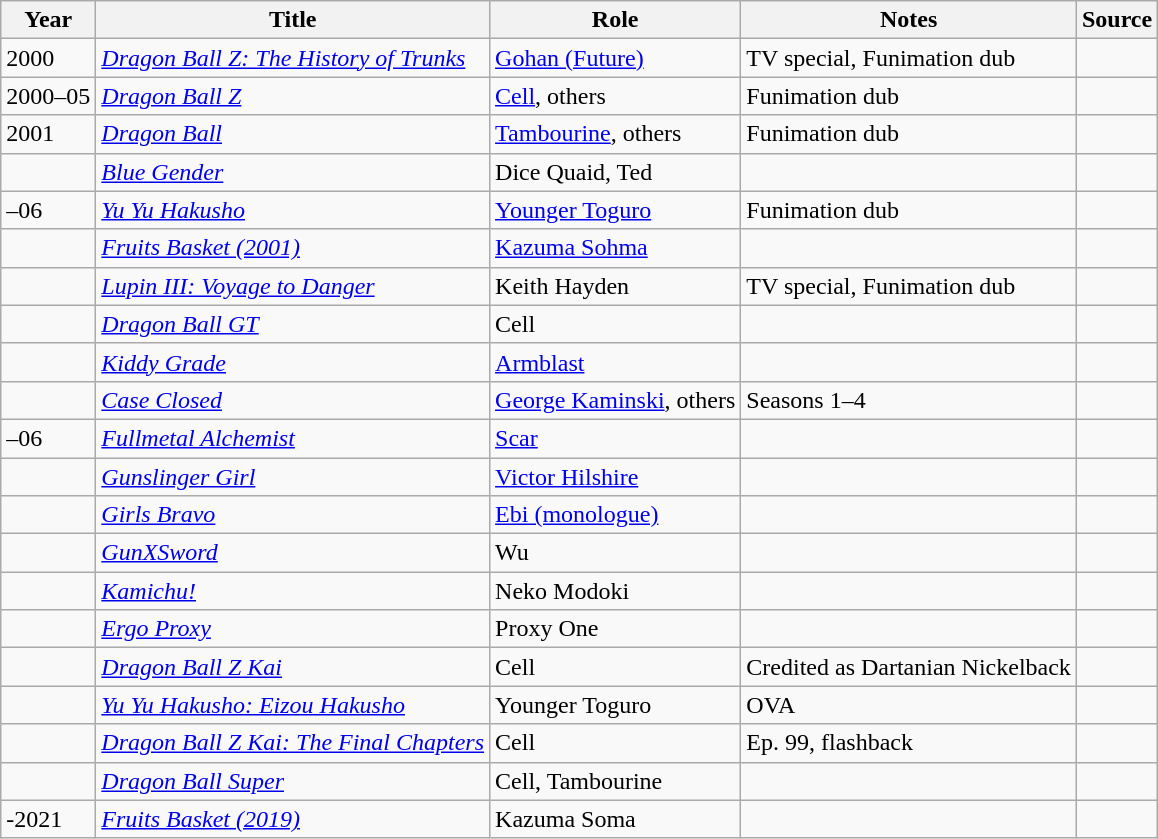<table class="wikitable sortable plainrowheaders">
<tr>
<th>Year</th>
<th>Title</th>
<th>Role</th>
<th class="unsortable">Notes</th>
<th class="unsortable">Source</th>
</tr>
<tr>
<td>2000</td>
<td><em><a href='#'>Dragon Ball Z: The History of Trunks</a></em></td>
<td><a href='#'>Gohan (Future)</a></td>
<td>TV special, Funimation dub</td>
<td></td>
</tr>
<tr>
<td>2000–05</td>
<td><em><a href='#'>Dragon Ball Z</a></em></td>
<td><a href='#'>Cell</a>, others</td>
<td>Funimation dub</td>
<td></td>
</tr>
<tr>
<td>2001</td>
<td><em><a href='#'>Dragon Ball</a></em></td>
<td><a href='#'>Tambourine</a>, others</td>
<td>Funimation dub</td>
<td></td>
</tr>
<tr>
<td></td>
<td><em><a href='#'>Blue Gender</a></em></td>
<td>Dice Quaid, Ted</td>
<td></td>
<td></td>
</tr>
<tr>
<td>–06</td>
<td><em><a href='#'>Yu Yu Hakusho</a></em></td>
<td><a href='#'>Younger Toguro</a></td>
<td>Funimation dub</td>
<td></td>
</tr>
<tr>
<td></td>
<td><em><a href='#'>Fruits Basket (2001)</a></em></td>
<td><a href='#'>Kazuma Sohma</a></td>
<td></td>
<td></td>
</tr>
<tr>
<td></td>
<td><em><a href='#'>Lupin III: Voyage to Danger</a></em></td>
<td>Keith Hayden</td>
<td>TV special, Funimation dub</td>
<td></td>
</tr>
<tr>
<td></td>
<td><em><a href='#'>Dragon Ball GT</a></em></td>
<td>Cell</td>
<td></td>
<td></td>
</tr>
<tr>
<td></td>
<td><em><a href='#'>Kiddy Grade</a></em></td>
<td><a href='#'>Armblast</a></td>
<td></td>
<td></td>
</tr>
<tr>
<td></td>
<td><em><a href='#'>Case Closed</a></em></td>
<td><a href='#'>George Kaminski</a>, others</td>
<td>Seasons 1–4</td>
<td></td>
</tr>
<tr>
<td>–06</td>
<td><em><a href='#'>Fullmetal Alchemist</a></em></td>
<td><a href='#'>Scar</a></td>
<td></td>
<td></td>
</tr>
<tr>
<td></td>
<td><em><a href='#'>Gunslinger Girl</a></em></td>
<td><a href='#'>Victor Hilshire</a></td>
<td></td>
<td></td>
</tr>
<tr>
<td></td>
<td><em><a href='#'>Girls Bravo</a></em></td>
<td><a href='#'>Ebi (monologue)</a></td>
<td></td>
<td></td>
</tr>
<tr>
<td></td>
<td><em><a href='#'>GunXSword</a></em></td>
<td>Wu</td>
<td></td>
<td></td>
</tr>
<tr>
<td></td>
<td><em><a href='#'>Kamichu!</a></em></td>
<td>Neko Modoki</td>
<td></td>
<td></td>
</tr>
<tr>
<td></td>
<td><em><a href='#'>Ergo Proxy</a></em></td>
<td>Proxy One</td>
<td></td>
<td></td>
</tr>
<tr>
<td></td>
<td><em><a href='#'>Dragon Ball Z Kai</a></em></td>
<td>Cell</td>
<td>Credited as Dartanian Nickelback</td>
<td></td>
</tr>
<tr>
<td></td>
<td><em><a href='#'>Yu Yu Hakusho: Eizou Hakusho</a></em></td>
<td>Younger Toguro</td>
<td>OVA</td>
<td></td>
</tr>
<tr>
<td></td>
<td><em><a href='#'>Dragon Ball Z Kai: The Final Chapters</a></em></td>
<td>Cell</td>
<td>Ep. 99, flashback</td>
<td></td>
</tr>
<tr>
<td></td>
<td><em><a href='#'>Dragon Ball Super</a></em></td>
<td>Cell, Tambourine</td>
<td></td>
<td></td>
</tr>
<tr>
<td>-2021</td>
<td><em><a href='#'>Fruits Basket (2019)</a></em></td>
<td>Kazuma Soma</td>
<td></td>
<td></td>
</tr>
</table>
